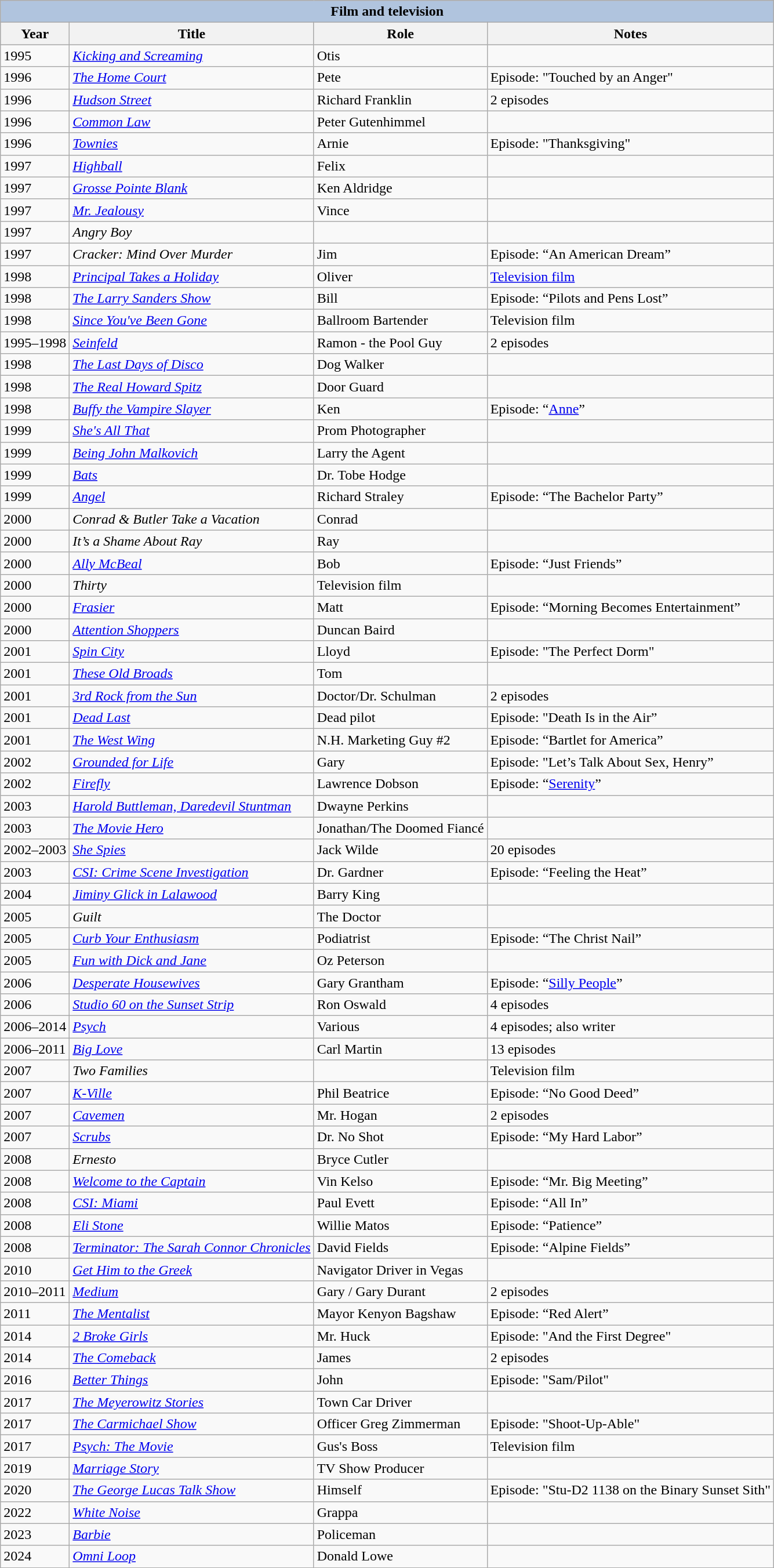<table class="wikitable">
<tr style="background:#ccc; text-align:center;">
<th colspan="4" style="background: LightSteelBlue;">Film and television</th>
</tr>
<tr style="background:#ccc; text-align:center;">
<th>Year</th>
<th>Title</th>
<th>Role</th>
<th>Notes</th>
</tr>
<tr>
<td>1995</td>
<td><em><a href='#'>Kicking and Screaming</a></em></td>
<td>Otis</td>
<td></td>
</tr>
<tr>
<td>1996</td>
<td><em><a href='#'>The Home Court</a></em></td>
<td>Pete</td>
<td>Episode: "Touched by an Anger"</td>
</tr>
<tr>
<td>1996</td>
<td><em><a href='#'>Hudson Street</a></em></td>
<td>Richard Franklin</td>
<td>2 episodes</td>
</tr>
<tr>
<td>1996</td>
<td><em><a href='#'>Common Law</a></em></td>
<td>Peter Gutenhimmel</td>
<td></td>
</tr>
<tr>
<td>1996</td>
<td><em><a href='#'>Townies</a></em></td>
<td>Arnie</td>
<td>Episode: "Thanksgiving"</td>
</tr>
<tr>
<td>1997</td>
<td><em><a href='#'>Highball</a></em></td>
<td>Felix</td>
<td></td>
</tr>
<tr>
<td>1997</td>
<td><em><a href='#'>Grosse Pointe Blank</a></em></td>
<td>Ken Aldridge</td>
<td></td>
</tr>
<tr>
<td>1997</td>
<td><em><a href='#'>Mr. Jealousy</a></em></td>
<td>Vince</td>
<td></td>
</tr>
<tr>
<td>1997</td>
<td><em>Angry Boy</em></td>
<td></td>
<td></td>
</tr>
<tr>
<td>1997</td>
<td><em>Cracker: Mind Over Murder</em></td>
<td>Jim</td>
<td>Episode: “An American Dream”</td>
</tr>
<tr>
<td>1998</td>
<td><em><a href='#'>Principal Takes a Holiday</a></em></td>
<td>Oliver</td>
<td><a href='#'>Television film</a></td>
</tr>
<tr>
<td>1998</td>
<td><em><a href='#'>The Larry Sanders Show</a></em></td>
<td>Bill</td>
<td>Episode: “Pilots and Pens Lost”</td>
</tr>
<tr>
<td>1998</td>
<td><em><a href='#'>Since You've Been Gone</a></em></td>
<td>Ballroom Bartender</td>
<td>Television film</td>
</tr>
<tr>
<td>1995–1998</td>
<td><em><a href='#'>Seinfeld</a></em></td>
<td>Ramon - the Pool Guy</td>
<td>2 episodes</td>
</tr>
<tr>
<td>1998</td>
<td><em><a href='#'>The Last Days of Disco</a></em></td>
<td>Dog Walker</td>
<td></td>
</tr>
<tr>
<td>1998</td>
<td><em><a href='#'>The Real Howard Spitz</a></em></td>
<td>Door Guard</td>
<td></td>
</tr>
<tr>
<td>1998</td>
<td><em><a href='#'>Buffy the Vampire Slayer</a></em></td>
<td>Ken</td>
<td>Episode: “<a href='#'>Anne</a>”</td>
</tr>
<tr>
<td>1999</td>
<td><em><a href='#'>She's All That</a></em></td>
<td>Prom Photographer</td>
<td></td>
</tr>
<tr>
<td>1999</td>
<td><em><a href='#'>Being John Malkovich</a></em></td>
<td>Larry the Agent</td>
<td></td>
</tr>
<tr>
<td>1999</td>
<td><em><a href='#'>Bats</a></em></td>
<td>Dr. Tobe Hodge</td>
<td></td>
</tr>
<tr>
<td>1999</td>
<td><em><a href='#'>Angel</a></em></td>
<td>Richard Straley</td>
<td>Episode: “The Bachelor Party”</td>
</tr>
<tr>
<td>2000</td>
<td><em>Conrad & Butler Take a Vacation</em></td>
<td>Conrad</td>
<td></td>
</tr>
<tr>
<td>2000</td>
<td><em>It’s a Shame About Ray</em></td>
<td>Ray</td>
<td></td>
</tr>
<tr>
<td>2000</td>
<td><em><a href='#'>Ally McBeal</a></em></td>
<td>Bob</td>
<td>Episode: “Just Friends”</td>
</tr>
<tr>
<td>2000</td>
<td><em>Thirty</em></td>
<td>Television film</td>
<td></td>
</tr>
<tr>
<td>2000</td>
<td><em><a href='#'>Frasier</a></em></td>
<td>Matt</td>
<td>Episode: “Morning Becomes Entertainment”</td>
</tr>
<tr>
<td>2000</td>
<td><em><a href='#'>Attention Shoppers</a></em></td>
<td>Duncan Baird</td>
<td></td>
</tr>
<tr>
<td>2001</td>
<td><em><a href='#'>Spin City</a></em></td>
<td>Lloyd</td>
<td>Episode: "The Perfect Dorm"</td>
</tr>
<tr>
<td>2001</td>
<td><em><a href='#'>These Old Broads</a></em></td>
<td>Tom</td>
<td></td>
</tr>
<tr>
<td>2001</td>
<td><em><a href='#'>3rd Rock from the Sun</a></em></td>
<td>Doctor/Dr. Schulman</td>
<td>2 episodes</td>
</tr>
<tr>
<td>2001</td>
<td><em><a href='#'>Dead Last</a></em></td>
<td>Dead pilot</td>
<td>Episode: "Death Is in the Air”</td>
</tr>
<tr>
<td>2001</td>
<td><em><a href='#'>The West Wing</a></em></td>
<td>N.H. Marketing Guy #2</td>
<td>Episode: “Bartlet for America”</td>
</tr>
<tr>
<td>2002</td>
<td><em><a href='#'>Grounded for Life</a></em></td>
<td>Gary</td>
<td>Episode: "Let’s Talk About Sex, Henry”</td>
</tr>
<tr>
<td>2002</td>
<td><em><a href='#'>Firefly</a></em></td>
<td>Lawrence Dobson</td>
<td>Episode: “<a href='#'>Serenity</a>”</td>
</tr>
<tr>
<td>2003</td>
<td><em><a href='#'>Harold Buttleman, Daredevil Stuntman</a></em></td>
<td>Dwayne Perkins</td>
<td></td>
</tr>
<tr>
<td>2003</td>
<td><em><a href='#'>The Movie Hero</a></em></td>
<td>Jonathan/The Doomed Fiancé</td>
<td></td>
</tr>
<tr>
<td>2002–2003</td>
<td><em><a href='#'>She Spies</a></em></td>
<td>Jack Wilde</td>
<td>20 episodes</td>
</tr>
<tr>
<td>2003</td>
<td><em><a href='#'>CSI: Crime Scene Investigation</a></em></td>
<td>Dr. Gardner</td>
<td>Episode: “Feeling the Heat”</td>
</tr>
<tr>
<td>2004</td>
<td><em><a href='#'>Jiminy Glick in Lalawood</a></em></td>
<td>Barry King</td>
<td></td>
</tr>
<tr>
<td>2005</td>
<td><em>Guilt</em></td>
<td>The Doctor</td>
<td></td>
</tr>
<tr>
<td>2005</td>
<td><em><a href='#'>Curb Your Enthusiasm</a></em></td>
<td>Podiatrist</td>
<td>Episode: “The Christ Nail”</td>
</tr>
<tr>
<td>2005</td>
<td><em><a href='#'>Fun with Dick and Jane</a></em></td>
<td>Oz Peterson</td>
<td></td>
</tr>
<tr>
<td>2006</td>
<td><em><a href='#'>Desperate Housewives</a></em></td>
<td>Gary Grantham</td>
<td>Episode: “<a href='#'>Silly People</a>”</td>
</tr>
<tr>
<td>2006</td>
<td><em><a href='#'>Studio 60 on the Sunset Strip</a></em></td>
<td>Ron Oswald</td>
<td>4 episodes</td>
</tr>
<tr>
<td>2006–2014</td>
<td><em><a href='#'>Psych</a></em></td>
<td>Various</td>
<td>4 episodes; also writer</td>
</tr>
<tr>
<td>2006–2011</td>
<td><em><a href='#'>Big Love</a></em></td>
<td>Carl Martin</td>
<td>13 episodes</td>
</tr>
<tr>
<td>2007</td>
<td><em>Two Families</em></td>
<td></td>
<td>Television film</td>
</tr>
<tr>
<td>2007</td>
<td><em><a href='#'>K-Ville</a></em></td>
<td>Phil Beatrice</td>
<td>Episode: “No Good Deed”</td>
</tr>
<tr>
<td>2007</td>
<td><em><a href='#'>Cavemen</a></em></td>
<td>Mr. Hogan</td>
<td>2 episodes</td>
</tr>
<tr>
<td>2007</td>
<td><em><a href='#'>Scrubs</a></em></td>
<td>Dr. No Shot</td>
<td>Episode: “My Hard Labor”</td>
</tr>
<tr>
<td>2008</td>
<td><em>Ernesto</em></td>
<td>Bryce Cutler</td>
<td></td>
</tr>
<tr>
<td>2008</td>
<td><em><a href='#'>Welcome to the Captain</a></em></td>
<td>Vin Kelso</td>
<td>Episode: “Mr. Big Meeting”</td>
</tr>
<tr>
<td>2008</td>
<td><em><a href='#'>CSI: Miami</a></em></td>
<td>Paul Evett</td>
<td>Episode: “All In”</td>
</tr>
<tr>
<td>2008</td>
<td><em><a href='#'>Eli Stone</a></em></td>
<td>Willie Matos</td>
<td>Episode: “Patience”</td>
</tr>
<tr>
<td>2008</td>
<td><em><a href='#'>Terminator: The Sarah Connor Chronicles</a></em></td>
<td>David Fields</td>
<td>Episode: “Alpine Fields”</td>
</tr>
<tr>
<td>2010</td>
<td><em><a href='#'>Get Him to the Greek</a></em></td>
<td>Navigator Driver in Vegas</td>
<td></td>
</tr>
<tr>
<td>2010–2011</td>
<td><em><a href='#'>Medium</a></em></td>
<td>Gary / Gary Durant</td>
<td>2 episodes</td>
</tr>
<tr>
<td>2011</td>
<td><em><a href='#'>The Mentalist</a></em></td>
<td>Mayor Kenyon Bagshaw</td>
<td>Episode: “Red Alert”</td>
</tr>
<tr>
<td>2014</td>
<td><em><a href='#'>2 Broke Girls</a></em></td>
<td>Mr. Huck</td>
<td>Episode: "And the First Degree"</td>
</tr>
<tr>
<td>2014</td>
<td><em><a href='#'>The Comeback</a></em></td>
<td>James</td>
<td>2 episodes</td>
</tr>
<tr>
<td>2016</td>
<td><em><a href='#'>Better Things</a></em></td>
<td>John</td>
<td>Episode: "Sam/Pilot"</td>
</tr>
<tr>
<td>2017</td>
<td><em><a href='#'>The Meyerowitz Stories</a></em></td>
<td>Town Car Driver</td>
<td></td>
</tr>
<tr>
<td>2017</td>
<td><em><a href='#'>The Carmichael Show</a></em></td>
<td>Officer Greg Zimmerman</td>
<td>Episode: "Shoot-Up-Able"</td>
</tr>
<tr>
<td>2017</td>
<td><em><a href='#'>Psych: The Movie</a></em></td>
<td>Gus's Boss</td>
<td>Television film</td>
</tr>
<tr>
<td>2019</td>
<td><em><a href='#'>Marriage Story</a></em></td>
<td>TV Show Producer</td>
<td></td>
</tr>
<tr>
<td>2020</td>
<td><em><a href='#'>The George Lucas Talk Show</a></em></td>
<td>Himself</td>
<td>Episode: "Stu-D2 1138 on the Binary Sunset Sith"</td>
</tr>
<tr>
<td>2022</td>
<td><em><a href='#'>White Noise</a></em></td>
<td>Grappa</td>
<td></td>
</tr>
<tr>
<td>2023</td>
<td><em><a href='#'>Barbie</a></em></td>
<td>Policeman</td>
<td></td>
</tr>
<tr>
<td>2024</td>
<td><em><a href='#'>Omni Loop</a></em></td>
<td>Donald Lowe</td>
<td></td>
</tr>
</table>
